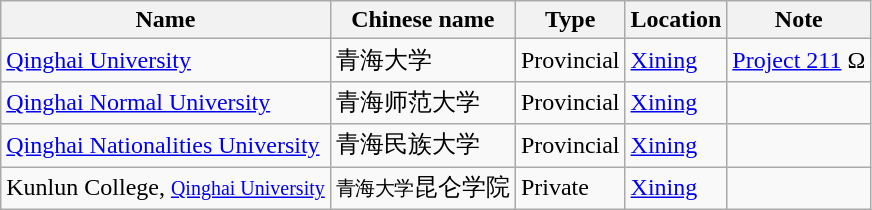<table class="wikitable + sortable">
<tr>
<th>Name</th>
<th>Chinese name</th>
<th>Type</th>
<th>Location</th>
<th>Note</th>
</tr>
<tr>
<td><a href='#'>Qinghai University</a></td>
<td>青海大学</td>
<td>Provincial</td>
<td><a href='#'>Xining</a></td>
<td><a href='#'>Project 211</a> Ω</td>
</tr>
<tr>
<td><a href='#'>Qinghai Normal University</a></td>
<td>青海师范大学</td>
<td>Provincial</td>
<td><a href='#'>Xining</a></td>
<td></td>
</tr>
<tr>
<td><a href='#'>Qinghai Nationalities University</a></td>
<td>青海民族大学</td>
<td>Provincial</td>
<td><a href='#'>Xining</a></td>
<td></td>
</tr>
<tr>
<td>Kunlun College, <small><a href='#'>Qinghai University</a></small></td>
<td><small>青海大学</small>昆仑学院</td>
<td>Private</td>
<td><a href='#'>Xining</a></td>
<td></td>
</tr>
</table>
